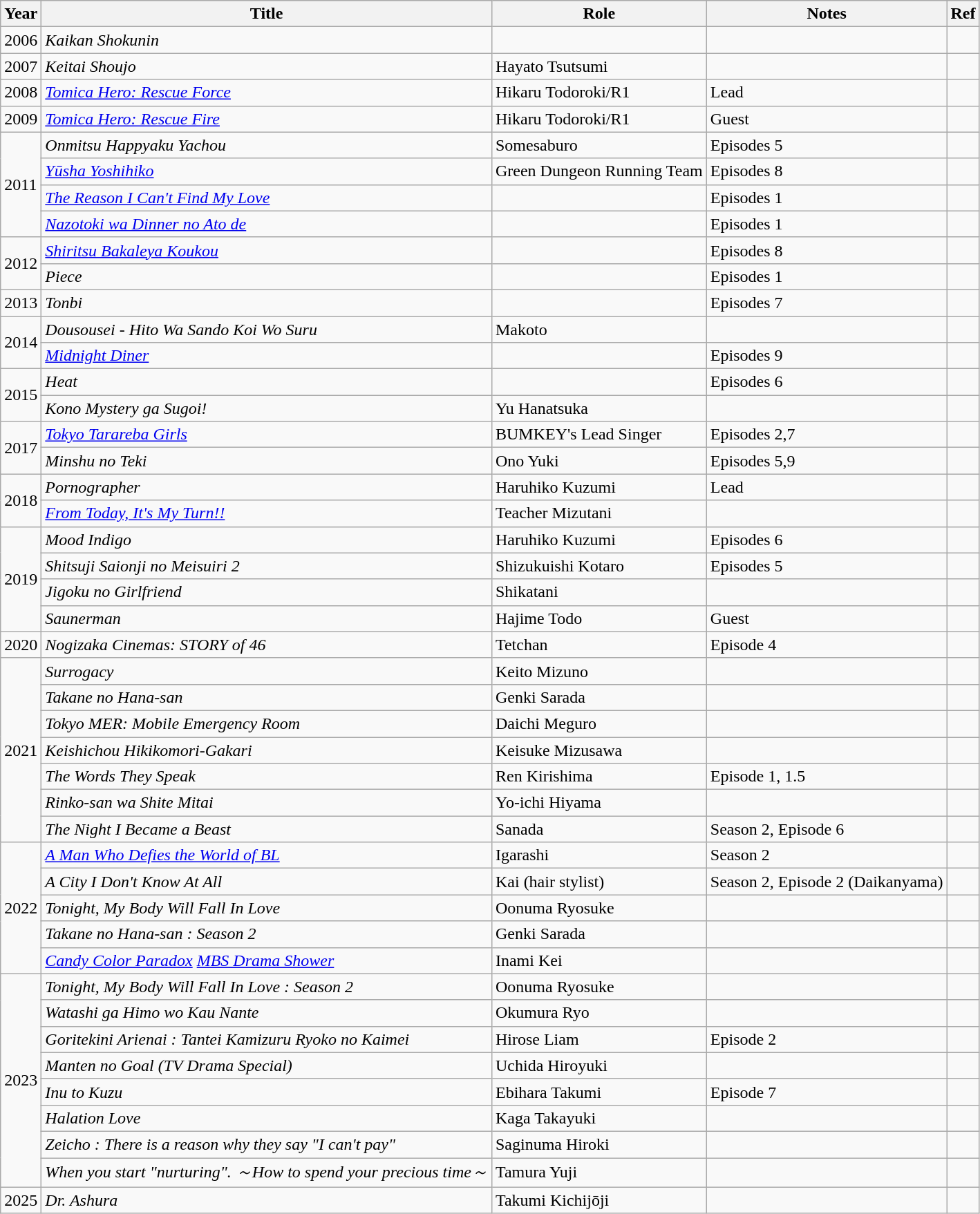<table class="wikitable">
<tr>
<th>Year</th>
<th>Title</th>
<th>Role</th>
<th>Notes</th>
<th>Ref</th>
</tr>
<tr>
<td>2006</td>
<td><em>Kaikan Shokunin</em></td>
<td></td>
<td></td>
<td></td>
</tr>
<tr>
<td>2007</td>
<td><em>Keitai Shoujo</em></td>
<td>Hayato Tsutsumi</td>
<td></td>
<td></td>
</tr>
<tr>
<td>2008</td>
<td><em><a href='#'>Tomica Hero: Rescue Force</a></em></td>
<td>Hikaru Todoroki/R1</td>
<td>Lead</td>
<td></td>
</tr>
<tr>
<td>2009</td>
<td><em><a href='#'>Tomica Hero: Rescue Fire</a></em></td>
<td>Hikaru Todoroki/R1</td>
<td>Guest</td>
<td></td>
</tr>
<tr>
<td rowspan="4">2011</td>
<td><em>Onmitsu Happyaku Yachou</em></td>
<td>Somesaburo</td>
<td>Episodes 5</td>
<td></td>
</tr>
<tr>
<td><em><a href='#'>Yūsha Yoshihiko</a></em></td>
<td>Green Dungeon Running Team</td>
<td>Episodes 8</td>
<td></td>
</tr>
<tr>
<td><em><a href='#'>The Reason I Can't Find My Love</a></em></td>
<td></td>
<td>Episodes 1</td>
<td></td>
</tr>
<tr>
<td><em><a href='#'>Nazotoki wa Dinner no Ato de</a></em></td>
<td></td>
<td>Episodes 1</td>
<td></td>
</tr>
<tr>
<td rowspan="2">2012</td>
<td><em><a href='#'>Shiritsu Bakaleya Koukou</a></em></td>
<td></td>
<td>Episodes 8</td>
<td></td>
</tr>
<tr>
<td><em>Piece</em></td>
<td></td>
<td>Episodes 1</td>
<td></td>
</tr>
<tr>
<td>2013</td>
<td><em>Tonbi</em></td>
<td></td>
<td>Episodes 7</td>
<td></td>
</tr>
<tr>
<td rowspan="2">2014</td>
<td><em>Dousousei - Hito Wa Sando Koi Wo Suru</em></td>
<td>Makoto</td>
<td></td>
<td></td>
</tr>
<tr>
<td><a href='#'><em>Midnight Diner</em></a></td>
<td></td>
<td>Episodes 9</td>
<td></td>
</tr>
<tr>
<td rowspan="2">2015</td>
<td><em>Heat</em></td>
<td></td>
<td>Episodes 6</td>
<td></td>
</tr>
<tr>
<td><em>Kono Mystery ga Sugoi!</em></td>
<td>Yu Hanatsuka</td>
<td></td>
<td></td>
</tr>
<tr>
<td rowspan="2">2017</td>
<td><em><a href='#'>Tokyo Tarareba Girls</a></em></td>
<td>BUMKEY's Lead Singer</td>
<td>Episodes 2,7</td>
<td></td>
</tr>
<tr>
<td><em>Minshu no Teki</em></td>
<td>Ono Yuki</td>
<td>Episodes 5,9</td>
<td></td>
</tr>
<tr>
<td rowspan="2">2018</td>
<td><em>Pornographer</em></td>
<td>Haruhiko Kuzumi</td>
<td>Lead</td>
<td></td>
</tr>
<tr>
<td><em><a href='#'>From Today, It's My Turn!!</a></em></td>
<td>Teacher Mizutani</td>
<td></td>
<td></td>
</tr>
<tr>
<td rowspan="4">2019</td>
<td><em>Mood Indigo</em></td>
<td>Haruhiko Kuzumi</td>
<td>Episodes 6</td>
<td></td>
</tr>
<tr>
<td><em>Shitsuji Saionji no Meisuiri 2</em></td>
<td>Shizukuishi Kotaro</td>
<td>Episodes 5</td>
<td></td>
</tr>
<tr>
<td><em>Jigoku no Girlfriend</em></td>
<td>Shikatani</td>
<td></td>
<td></td>
</tr>
<tr>
<td><em>Saunerman</em></td>
<td>Hajime Todo</td>
<td>Guest</td>
<td></td>
</tr>
<tr>
<td>2020</td>
<td><em>Nogizaka Cinemas: STORY of 46</em></td>
<td>Tetchan</td>
<td>Episode 4</td>
<td></td>
</tr>
<tr>
<td rowspan="7">2021</td>
<td><em>Surrogacy</em></td>
<td>Keito Mizuno</td>
<td></td>
<td></td>
</tr>
<tr>
<td><em>Takane no Hana-san</em></td>
<td>Genki Sarada</td>
<td></td>
<td></td>
</tr>
<tr>
<td><em>Tokyo MER: Mobile Emergency Room</em></td>
<td>Daichi Meguro</td>
<td></td>
<td></td>
</tr>
<tr>
<td><em>Keishichou Hikikomori-Gakari</em></td>
<td>Keisuke Mizusawa</td>
<td></td>
<td></td>
</tr>
<tr>
<td><em>The Words They Speak</em></td>
<td>Ren Kirishima</td>
<td>Episode 1, 1.5</td>
<td></td>
</tr>
<tr>
<td><em>Rinko-san wa Shite Mitai</em></td>
<td>Yo-ichi Hiyama</td>
<td></td>
<td></td>
</tr>
<tr>
<td><em>The Night I Became a Beast</em></td>
<td>Sanada</td>
<td>Season 2, Episode 6</td>
<td></td>
</tr>
<tr>
<td rowspan="5">2022</td>
<td><em><a href='#'>A Man Who Defies the World of BL</a></em></td>
<td>Igarashi</td>
<td>Season 2</td>
<td></td>
</tr>
<tr>
<td><em>A City I Don't Know At All</em></td>
<td>Kai (hair stylist)</td>
<td>Season 2, Episode 2 (Daikanyama)</td>
<td></td>
</tr>
<tr>
<td><em>Tonight, My Body Will Fall In Love</em></td>
<td>Oonuma Ryosuke</td>
<td></td>
<td></td>
</tr>
<tr>
<td><em>Takane no Hana-san : Season 2</em></td>
<td>Genki Sarada</td>
<td></td>
<td></td>
</tr>
<tr>
<td><em><a href='#'>Candy Color Paradox</a> <a href='#'>MBS Drama Shower</a></em></td>
<td>Inami Kei</td>
<td></td>
<td></td>
</tr>
<tr>
<td rowspan="8">2023</td>
<td><em>Tonight, My Body Will Fall In Love : Season 2</em></td>
<td>Oonuma Ryosuke</td>
<td></td>
<td></td>
</tr>
<tr>
<td><em>Watashi ga Himo wo Kau Nante</em></td>
<td>Okumura Ryo</td>
<td></td>
<td></td>
</tr>
<tr>
<td><em>Goritekini Arienai : Tantei Kamizuru Ryoko no Kaimei</em></td>
<td>Hirose Liam</td>
<td>Episode 2</td>
<td></td>
</tr>
<tr>
<td><em>Manten no Goal (TV Drama Special)</em></td>
<td>Uchida Hiroyuki</td>
<td></td>
<td></td>
</tr>
<tr>
<td><em>Inu to Kuzu</em></td>
<td>Ebihara Takumi</td>
<td>Episode 7</td>
<td></td>
</tr>
<tr>
<td><em>Halation Love</em></td>
<td>Kaga Takayuki</td>
<td></td>
<td></td>
</tr>
<tr>
<td><em>Zeicho : There is a reason why they say "I can't pay"</em></td>
<td>Saginuma Hiroki</td>
<td></td>
<td></td>
</tr>
<tr>
<td><em>When you start "nurturing". ～How to spend your precious time～</em></td>
<td>Tamura Yuji</td>
<td></td>
<td></td>
</tr>
<tr>
<td>2025</td>
<td><em>Dr. Ashura</em></td>
<td>Takumi Kichijōji</td>
<td></td>
<td></td>
</tr>
</table>
